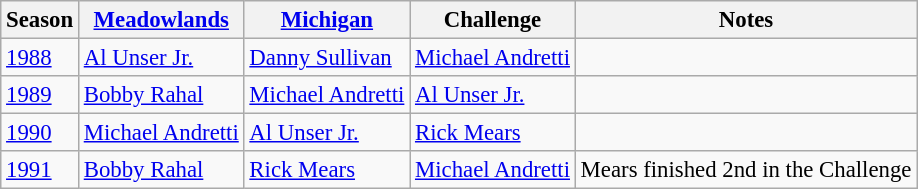<table class="wikitable" style="font-size: 95%;">
<tr>
<th>Season</th>
<th><a href='#'>Meadowlands</a></th>
<th><a href='#'>Michigan</a></th>
<th>Challenge</th>
<th>Notes</th>
</tr>
<tr>
<td><a href='#'>1988</a></td>
<td><a href='#'>Al Unser Jr.</a></td>
<td><a href='#'>Danny Sullivan</a></td>
<td><a href='#'>Michael Andretti</a></td>
<td></td>
</tr>
<tr>
<td><a href='#'>1989</a></td>
<td><a href='#'>Bobby Rahal</a></td>
<td><a href='#'>Michael Andretti</a></td>
<td><a href='#'>Al Unser Jr.</a></td>
<td></td>
</tr>
<tr>
<td><a href='#'>1990</a></td>
<td><a href='#'>Michael Andretti</a></td>
<td><a href='#'>Al Unser Jr.</a></td>
<td><a href='#'>Rick Mears</a></td>
<td></td>
</tr>
<tr>
<td><a href='#'>1991</a></td>
<td><a href='#'>Bobby Rahal</a></td>
<td><a href='#'>Rick Mears</a></td>
<td><a href='#'>Michael Andretti</a></td>
<td>Mears finished 2nd in the Challenge</td>
</tr>
</table>
